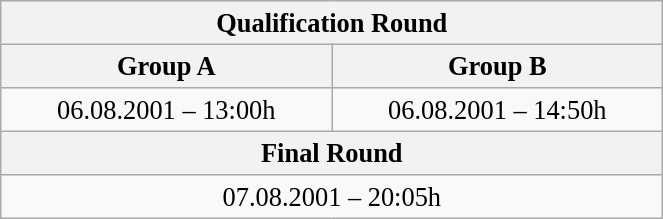<table class="wikitable" style=" text-align:center; font-size:110%;" width="35%">
<tr>
<th colspan="2">Qualification Round</th>
</tr>
<tr>
<th>Group A</th>
<th>Group B</th>
</tr>
<tr>
<td>06.08.2001 – 13:00h</td>
<td>06.08.2001 – 14:50h</td>
</tr>
<tr>
<th colspan="2">Final Round</th>
</tr>
<tr>
<td colspan="2">07.08.2001 – 20:05h</td>
</tr>
</table>
